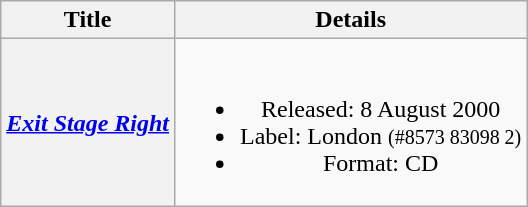<table class="wikitable plainrowheaders" style="text-align:center;">
<tr>
<th scope="col">Title</th>
<th scope="col">Details</th>
</tr>
<tr>
<th scope="row"><em><a href='#'>Exit Stage Right</a></em></th>
<td><br><ul><li>Released: 8 August 2000</li><li>Label: London <small>(#8573 83098 2)</small></li><li>Format: CD</li></ul></td>
</tr>
</table>
